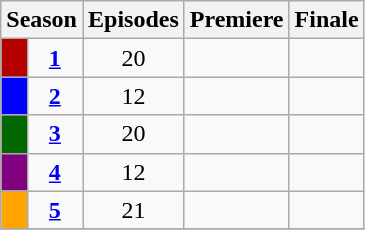<table class="wikitable">
<tr>
<th colspan="2">Season</th>
<th>Episodes</th>
<th>Premiere</th>
<th>Finale</th>
</tr>
<tr>
<td style="background:#B60000" height="5px"></td>
<td style="text-align:center"><strong><a href='#'>1</a></strong></td>
<td style="text-align:center">20</td>
<td style="text-align:center"></td>
<td style="text-align:center"></td>
</tr>
<tr>
<td style="background:#0000FF" height="5px"></td>
<td style="text-align:center"><strong><a href='#'>2</a></strong></td>
<td style="text-align:center">12</td>
<td style="text-align:center"></td>
<td style="text-align:center"></td>
</tr>
<tr>
<td style="background:#006600" height="5px"></td>
<td style="text-align:center"><strong><a href='#'>3</a></strong></td>
<td style="text-align:center">20</td>
<td style="text-align:center"></td>
<td style="text-align:center"></td>
</tr>
<tr>
<td style="background:#800080" height="5px"></td>
<td style="text-align:center"><strong><a href='#'>4</a></strong></td>
<td style="text-align:center">12</td>
<td style="text-align:center"></td>
<td style="text-align:center"></td>
</tr>
<tr>
<td style="background:#FFA500" height="15px"></td>
<td style="text-align:center"><strong><a href='#'>5</a></strong></td>
<td style="text-align:center">21</td>
<td style="text-align:center"></td>
<td style="text-align:center"></td>
</tr>
<tr>
</tr>
</table>
